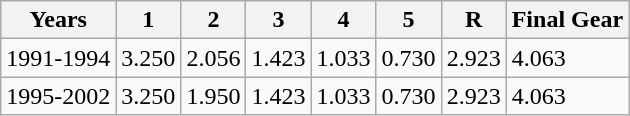<table class=wikitable>
<tr>
<th>Years</th>
<th>1</th>
<th>2</th>
<th>3</th>
<th>4</th>
<th>5</th>
<th>R</th>
<th>Final Gear</th>
</tr>
<tr>
<td>1991-1994</td>
<td rowspan=1>3.250</td>
<td rowspan=1>2.056</td>
<td rowspan=1>1.423</td>
<td rowspan=1>1.033</td>
<td rowspan=1>0.730</td>
<td rowspan=1>2.923</td>
<td rowspan=1>4.063</td>
</tr>
<tr>
<td>1995-2002</td>
<td rowspan=1>3.250</td>
<td rowspan=1>1.950</td>
<td rowspan=1>1.423</td>
<td rowspan=1>1.033</td>
<td rowspan=1>0.730</td>
<td rowspan=1>2.923</td>
<td rowspan=1>4.063</td>
</tr>
</table>
